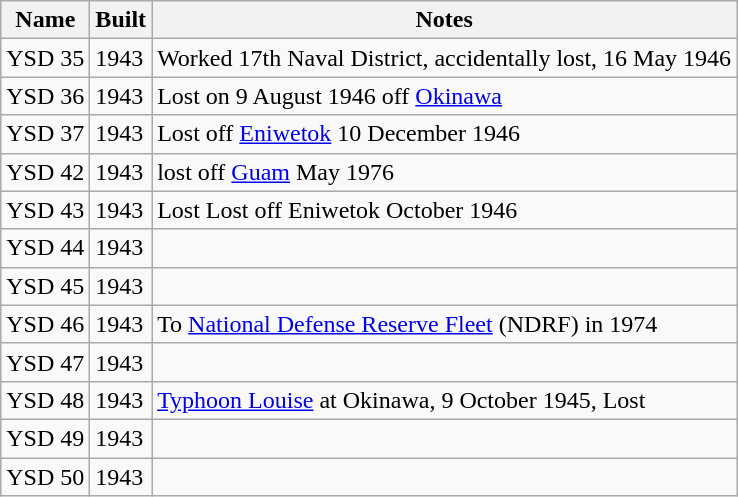<table class="wikitable ">
<tr>
<th>Name</th>
<th>Built</th>
<th>Notes</th>
</tr>
<tr>
<td>YSD 35</td>
<td>1943</td>
<td>Worked 17th Naval District, accidentally lost, 16 May 1946 </td>
</tr>
<tr>
<td>YSD 36</td>
<td>1943</td>
<td>Lost on  9 August 1946 off <a href='#'>Okinawa</a></td>
</tr>
<tr>
<td>YSD 37</td>
<td>1943</td>
<td>Lost off <a href='#'>Eniwetok</a> 10 December 1946   </td>
</tr>
<tr>
<td>YSD 42</td>
<td>1943</td>
<td>lost off <a href='#'>Guam</a> May 1976  </td>
</tr>
<tr>
<td>YSD 43</td>
<td>1943</td>
<td>Lost Lost off Eniwetok  October 1946    </td>
</tr>
<tr>
<td>YSD 44</td>
<td>1943</td>
<td></td>
</tr>
<tr>
<td>YSD 45</td>
<td>1943</td>
<td></td>
</tr>
<tr>
<td>YSD 46</td>
<td>1943</td>
<td>To <a href='#'>National Defense Reserve Fleet</a> (NDRF) in 1974 </td>
</tr>
<tr>
<td>YSD 47</td>
<td>1943</td>
<td></td>
</tr>
<tr>
<td>YSD 48</td>
<td>1943</td>
<td><a href='#'>Typhoon Louise</a> at Okinawa, 9 October 1945, Lost </td>
</tr>
<tr>
<td>YSD 49</td>
<td>1943</td>
<td></td>
</tr>
<tr>
<td>YSD 50</td>
<td>1943</td>
<td></td>
</tr>
</table>
